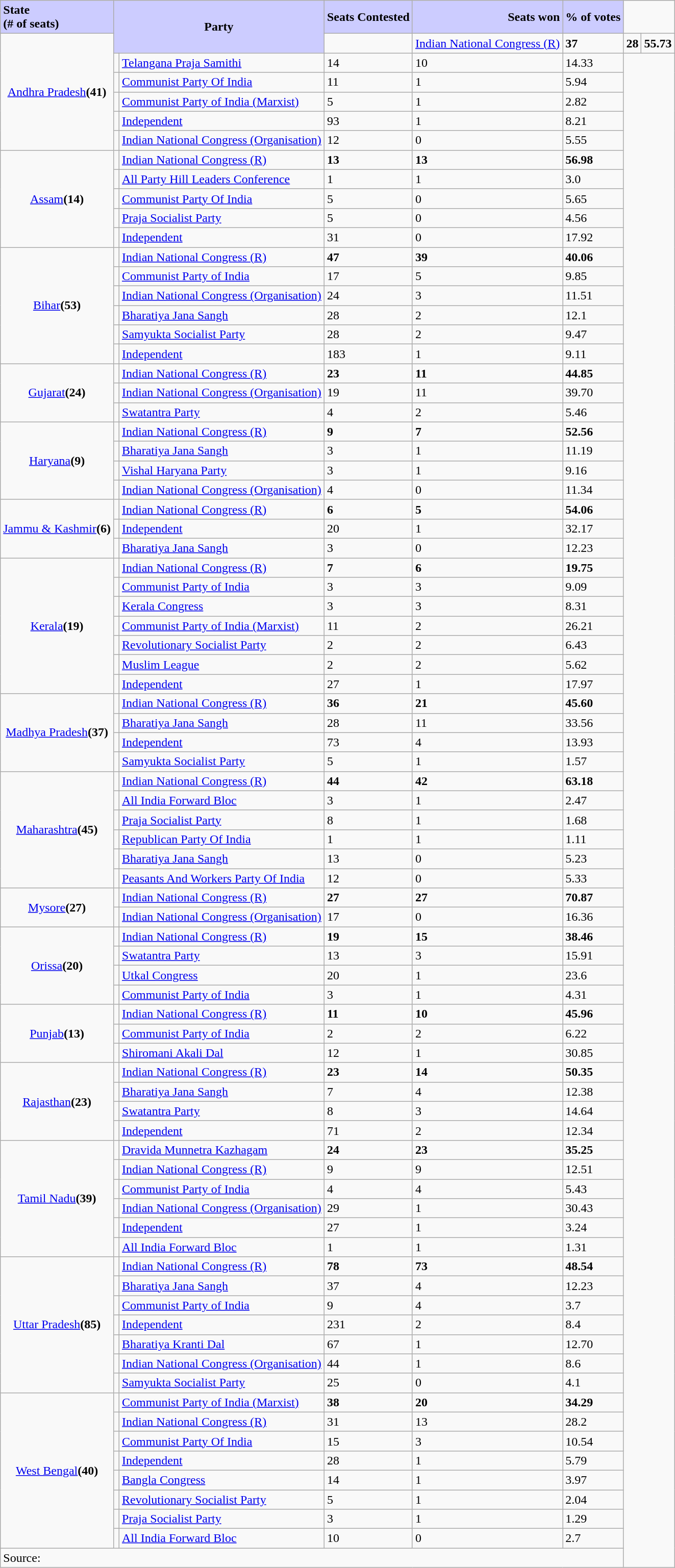<table class="wikitable sortable">
<tr ">
<th style="text-align:left; background:#ccf; vertical-align:middle;">State <br> (# of seats)</th>
<th colspan="2" rowspan="2"  style=" text-align:center; background:#ccf; vertical-align:middle;">Party</th>
<th style="background:#ccf; text-align:center;">Seats Contested</th>
<th style="background:#ccf; text-align:right;">Seats won</th>
<th style="background:#ccf; text-align:right;">% of votes</th>
</tr>
<tr>
<td style="text-align:center; vertical-align:middle;" rowspan=6 valign=top><a href='#'>Andhra Pradesh</a><strong>(41)</strong></td>
<td></td>
<td><a href='#'>Indian National Congress (R)</a></td>
<td><strong>37</strong></td>
<td><strong>28</strong></td>
<td><strong>55.73</strong></td>
</tr>
<tr>
<td></td>
<td><a href='#'>Telangana Praja Samithi</a></td>
<td>14</td>
<td>10</td>
<td>14.33</td>
</tr>
<tr>
<td></td>
<td><a href='#'>Communist Party Of India</a></td>
<td>11</td>
<td>1</td>
<td>5.94</td>
</tr>
<tr>
<td></td>
<td><a href='#'>Communist Party of India (Marxist)</a></td>
<td>5</td>
<td>1</td>
<td>2.82</td>
</tr>
<tr>
<td></td>
<td><a href='#'>Independent</a></td>
<td>93</td>
<td>1</td>
<td>8.21</td>
</tr>
<tr>
<td></td>
<td><a href='#'>Indian National Congress (Organisation)</a></td>
<td>12</td>
<td>0</td>
<td>5.55</td>
</tr>
<tr>
<td style="text-align:center; vertical-align:middle;" rowspan=5 valign=top><a href='#'>Assam</a><strong>(14)</strong></td>
<td></td>
<td><a href='#'>Indian National Congress (R)</a></td>
<td><strong>13</strong></td>
<td><strong>13</strong></td>
<td><strong>56.98</strong></td>
</tr>
<tr>
<td></td>
<td><a href='#'>All Party Hill Leaders Conference</a></td>
<td>1</td>
<td>1</td>
<td>3.0</td>
</tr>
<tr>
<td></td>
<td><a href='#'>Communist Party Of India</a></td>
<td>5</td>
<td>0</td>
<td>5.65</td>
</tr>
<tr>
<td></td>
<td><a href='#'>Praja Socialist Party</a></td>
<td>5</td>
<td>0</td>
<td>4.56</td>
</tr>
<tr>
<td></td>
<td><a href='#'>Independent</a></td>
<td>31</td>
<td>0</td>
<td>17.92</td>
</tr>
<tr>
<td style="text-align:center; vertical-align:middle;" rowspan=6 valign=top><a href='#'>Bihar</a><strong>(53)</strong></td>
<td></td>
<td><a href='#'>Indian National Congress (R)</a></td>
<td><strong>47</strong></td>
<td><strong>39</strong></td>
<td><strong>40.06</strong></td>
</tr>
<tr>
<td></td>
<td><a href='#'>Communist Party of India</a></td>
<td>17</td>
<td>5</td>
<td>9.85</td>
</tr>
<tr>
<td></td>
<td><a href='#'>Indian National Congress (Organisation)</a></td>
<td>24</td>
<td>3</td>
<td>11.51</td>
</tr>
<tr>
<td></td>
<td><a href='#'>Bharatiya Jana Sangh</a></td>
<td>28</td>
<td>2</td>
<td>12.1</td>
</tr>
<tr>
<td></td>
<td><a href='#'>Samyukta Socialist Party</a></td>
<td>28</td>
<td>2</td>
<td>9.47</td>
</tr>
<tr>
<td></td>
<td><a href='#'>Independent</a></td>
<td>183</td>
<td>1</td>
<td>9.11</td>
</tr>
<tr>
<td style="text-align:center; vertical-align:middle;" rowspan=3 valign=top><a href='#'>Gujarat</a><strong>(24)</strong></td>
<td></td>
<td><a href='#'>Indian National Congress (R)</a></td>
<td><strong>23</strong></td>
<td><strong>11</strong></td>
<td><strong>44.85</strong></td>
</tr>
<tr>
<td></td>
<td><a href='#'>Indian National Congress (Organisation)</a></td>
<td>19</td>
<td>11</td>
<td>39.70</td>
</tr>
<tr>
<td></td>
<td><a href='#'>Swatantra Party</a></td>
<td>4</td>
<td>2</td>
<td>5.46</td>
</tr>
<tr>
<td style="text-align:center; vertical-align:middle;" rowspan=4 valign=top><a href='#'>Haryana</a><strong>(9)</strong></td>
<td></td>
<td><a href='#'>Indian National Congress (R)</a></td>
<td><strong>9</strong></td>
<td><strong>7</strong></td>
<td><strong>52.56</strong></td>
</tr>
<tr>
<td></td>
<td><a href='#'>Bharatiya Jana Sangh</a></td>
<td>3</td>
<td>1</td>
<td>11.19</td>
</tr>
<tr>
<td></td>
<td><a href='#'>Vishal Haryana Party</a></td>
<td>3</td>
<td>1</td>
<td>9.16</td>
</tr>
<tr>
<td></td>
<td><a href='#'>Indian National Congress (Organisation)</a></td>
<td>4</td>
<td>0</td>
<td>11.34</td>
</tr>
<tr>
<td style="text-align:center; vertical-align:middle;" rowspan=3 valign=top><a href='#'>Jammu & Kashmir</a><strong>(6)</strong></td>
<td></td>
<td><a href='#'>Indian National Congress (R)</a></td>
<td><strong>6</strong></td>
<td><strong>5</strong></td>
<td><strong>54.06</strong></td>
</tr>
<tr>
<td></td>
<td><a href='#'>Independent</a></td>
<td>20</td>
<td>1</td>
<td>32.17</td>
</tr>
<tr>
<td></td>
<td><a href='#'>Bharatiya Jana Sangh</a></td>
<td>3</td>
<td>0</td>
<td>12.23</td>
</tr>
<tr>
<td style="text-align:center; vertical-align:middle;" rowspan=7 valign=top><a href='#'>Kerala</a><strong>(19)</strong></td>
<td></td>
<td><a href='#'>Indian National Congress (R)</a></td>
<td><strong>7</strong></td>
<td><strong>6</strong></td>
<td><strong>19.75</strong></td>
</tr>
<tr>
<td></td>
<td><a href='#'>Communist Party of India</a></td>
<td>3</td>
<td>3</td>
<td>9.09</td>
</tr>
<tr>
<td></td>
<td><a href='#'>Kerala Congress</a></td>
<td>3</td>
<td>3</td>
<td>8.31</td>
</tr>
<tr>
<td></td>
<td><a href='#'>Communist Party of India (Marxist)</a></td>
<td>11</td>
<td>2</td>
<td>26.21</td>
</tr>
<tr>
<td></td>
<td><a href='#'>Revolutionary Socialist Party</a></td>
<td>2</td>
<td>2</td>
<td>6.43</td>
</tr>
<tr>
<td></td>
<td><a href='#'>Muslim League</a></td>
<td>2</td>
<td>2</td>
<td>5.62</td>
</tr>
<tr>
<td></td>
<td><a href='#'>Independent</a></td>
<td>27</td>
<td>1</td>
<td>17.97</td>
</tr>
<tr>
<td style="text-align:center; vertical-align:middle;" rowspan=4 valign=top><a href='#'>Madhya Pradesh</a><strong>(37)</strong></td>
<td></td>
<td><a href='#'>Indian National Congress (R)</a></td>
<td><strong>36</strong></td>
<td><strong>21</strong></td>
<td><strong>45.60</strong></td>
</tr>
<tr>
<td></td>
<td><a href='#'>Bharatiya Jana Sangh</a></td>
<td>28</td>
<td>11</td>
<td>33.56</td>
</tr>
<tr>
<td></td>
<td><a href='#'>Independent</a></td>
<td>73</td>
<td>4</td>
<td>13.93</td>
</tr>
<tr>
<td></td>
<td><a href='#'>Samyukta Socialist Party</a></td>
<td>5</td>
<td>1</td>
<td>1.57</td>
</tr>
<tr>
<td style="text-align:center; vertical-align:middle;" rowspan=6 valign=top><a href='#'>Maharashtra</a><strong>(45)</strong></td>
<td></td>
<td><a href='#'>Indian National Congress (R)</a></td>
<td><strong>44</strong></td>
<td><strong>42</strong></td>
<td><strong>63.18</strong></td>
</tr>
<tr>
<td></td>
<td><a href='#'>All India Forward Bloc</a></td>
<td>3</td>
<td>1</td>
<td>2.47</td>
</tr>
<tr>
<td></td>
<td><a href='#'>Praja Socialist Party</a></td>
<td>8</td>
<td>1</td>
<td>1.68</td>
</tr>
<tr>
<td></td>
<td><a href='#'>Republican Party Of India</a></td>
<td>1</td>
<td>1</td>
<td>1.11</td>
</tr>
<tr>
<td></td>
<td><a href='#'>Bharatiya Jana Sangh</a></td>
<td>13</td>
<td>0</td>
<td>5.23</td>
</tr>
<tr>
<td></td>
<td><a href='#'>Peasants And Workers Party Of India</a></td>
<td>12</td>
<td>0</td>
<td>5.33</td>
</tr>
<tr>
<td style="text-align:center; vertical-align:middle;" rowspan=2 valign=top><a href='#'>Mysore</a><strong>(27)</strong></td>
<td></td>
<td><a href='#'>Indian National Congress (R)</a></td>
<td><strong>27</strong></td>
<td><strong>27</strong></td>
<td><strong>70.87</strong></td>
</tr>
<tr>
<td></td>
<td><a href='#'>Indian National Congress (Organisation)</a></td>
<td>17</td>
<td>0</td>
<td>16.36</td>
</tr>
<tr>
<td style="text-align:center; vertical-align:middle;"rowspan=4 valign=top><a href='#'>Orissa</a><strong>(20)</strong></td>
<td></td>
<td><a href='#'>Indian National Congress (R)</a></td>
<td><strong>19</strong></td>
<td><strong>15</strong></td>
<td><strong>38.46</strong></td>
</tr>
<tr>
<td></td>
<td><a href='#'>Swatantra Party</a></td>
<td>13</td>
<td>3</td>
<td>15.91</td>
</tr>
<tr>
<td></td>
<td><a href='#'>Utkal Congress</a></td>
<td>20</td>
<td>1</td>
<td>23.6</td>
</tr>
<tr>
<td></td>
<td><a href='#'>Communist Party of India</a></td>
<td>3</td>
<td>1</td>
<td>4.31</td>
</tr>
<tr>
<td style="text-align:center; vertical-align:middle;" rowspan=3 valign=top><a href='#'>Punjab</a><strong>(13)</strong></td>
<td></td>
<td><a href='#'>Indian National Congress (R)</a></td>
<td><strong>11</strong></td>
<td><strong>10</strong></td>
<td><strong>45.96</strong></td>
</tr>
<tr>
<td></td>
<td><a href='#'>Communist Party of India</a></td>
<td>2</td>
<td>2</td>
<td>6.22</td>
</tr>
<tr>
<td></td>
<td><a href='#'>Shiromani Akali Dal</a></td>
<td>12</td>
<td>1</td>
<td>30.85</td>
</tr>
<tr>
<td style="text-align:center; vertical-align:middle;" rowspan=4 valign=top><a href='#'>Rajasthan</a><strong>(23)</strong></td>
<td></td>
<td><a href='#'>Indian National Congress (R)</a></td>
<td><strong>23</strong></td>
<td><strong>14</strong></td>
<td><strong>50.35</strong></td>
</tr>
<tr>
<td></td>
<td><a href='#'>Bharatiya Jana Sangh</a></td>
<td>7</td>
<td>4</td>
<td>12.38</td>
</tr>
<tr>
<td></td>
<td><a href='#'>Swatantra Party</a></td>
<td>8</td>
<td>3</td>
<td>14.64</td>
</tr>
<tr>
<td></td>
<td><a href='#'>Independent</a></td>
<td>71</td>
<td>2</td>
<td>12.34</td>
</tr>
<tr>
<td style="text-align:center; vertical-align:middle;" rowspan=6 valign=top><a href='#'>Tamil Nadu</a><strong>(39)</strong></td>
<td></td>
<td><a href='#'>Dravida Munnetra Kazhagam</a></td>
<td><strong>24</strong></td>
<td><strong>23</strong></td>
<td><strong>35.25</strong></td>
</tr>
<tr>
<td></td>
<td><a href='#'>Indian National Congress (R)</a></td>
<td>9</td>
<td>9</td>
<td>12.51</td>
</tr>
<tr>
<td></td>
<td><a href='#'>Communist Party of India</a></td>
<td>4</td>
<td>4</td>
<td>5.43</td>
</tr>
<tr>
<td></td>
<td><a href='#'>Indian National Congress (Organisation)</a></td>
<td>29</td>
<td>1</td>
<td>30.43</td>
</tr>
<tr>
<td></td>
<td><a href='#'>Independent</a></td>
<td>27</td>
<td>1</td>
<td>3.24</td>
</tr>
<tr>
<td></td>
<td><a href='#'>All India Forward Bloc</a></td>
<td>1</td>
<td>1</td>
<td>1.31</td>
</tr>
<tr>
<td style="text-align:center; vertical-align:middle;" rowspan=7 valign=top><a href='#'>Uttar Pradesh</a><strong>(85)</strong></td>
<td></td>
<td><a href='#'>Indian National Congress (R)</a></td>
<td><strong>78</strong></td>
<td><strong>73</strong></td>
<td><strong>48.54</strong></td>
</tr>
<tr>
<td></td>
<td><a href='#'>Bharatiya Jana Sangh</a></td>
<td>37</td>
<td>4</td>
<td>12.23</td>
</tr>
<tr>
<td></td>
<td><a href='#'>Communist Party of India</a></td>
<td>9</td>
<td>4</td>
<td>3.7</td>
</tr>
<tr>
<td></td>
<td><a href='#'>Independent</a></td>
<td>231</td>
<td>2</td>
<td>8.4</td>
</tr>
<tr>
<td></td>
<td><a href='#'>Bharatiya Kranti Dal</a></td>
<td>67</td>
<td>1</td>
<td>12.70</td>
</tr>
<tr>
<td></td>
<td><a href='#'>Indian National Congress (Organisation)</a></td>
<td>44</td>
<td>1</td>
<td>8.6</td>
</tr>
<tr>
<td></td>
<td><a href='#'>Samyukta Socialist Party</a></td>
<td>25</td>
<td>0</td>
<td>4.1</td>
</tr>
<tr>
<td style="text-align:center; vertical-align:middle;" rowspan=8 valign=top><a href='#'>West Bengal</a><strong>(40)</strong></td>
<td></td>
<td><a href='#'>Communist Party of India (Marxist)</a></td>
<td><strong>38</strong></td>
<td><strong>20</strong></td>
<td><strong>34.29</strong></td>
</tr>
<tr>
<td></td>
<td><a href='#'>Indian National Congress (R)</a></td>
<td>31</td>
<td>13</td>
<td>28.2</td>
</tr>
<tr>
<td></td>
<td><a href='#'>Communist Party Of India</a></td>
<td>15</td>
<td>3</td>
<td>10.54</td>
</tr>
<tr>
<td></td>
<td><a href='#'>Independent</a></td>
<td>28</td>
<td>1</td>
<td>5.79</td>
</tr>
<tr>
<td></td>
<td><a href='#'>Bangla Congress</a></td>
<td>14</td>
<td>1</td>
<td>3.97</td>
</tr>
<tr>
<td></td>
<td><a href='#'>Revolutionary Socialist Party</a></td>
<td>5</td>
<td>1</td>
<td>2.04</td>
</tr>
<tr>
<td></td>
<td><a href='#'>Praja Socialist Party</a></td>
<td>3</td>
<td>1</td>
<td>1.29</td>
</tr>
<tr>
<td></td>
<td><a href='#'>All India Forward Bloc</a></td>
<td>10</td>
<td>0</td>
<td>2.7</td>
</tr>
<tr>
<td colspan=6>Source:</td>
</tr>
</table>
